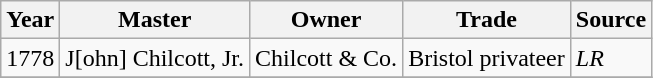<table class=" wikitable">
<tr>
<th>Year</th>
<th>Master</th>
<th>Owner</th>
<th>Trade</th>
<th>Source</th>
</tr>
<tr>
<td>1778</td>
<td>J[ohn] Chilcott, Jr.</td>
<td>Chilcott & Co.</td>
<td>Bristol privateer</td>
<td><em>LR</em></td>
</tr>
<tr>
</tr>
</table>
